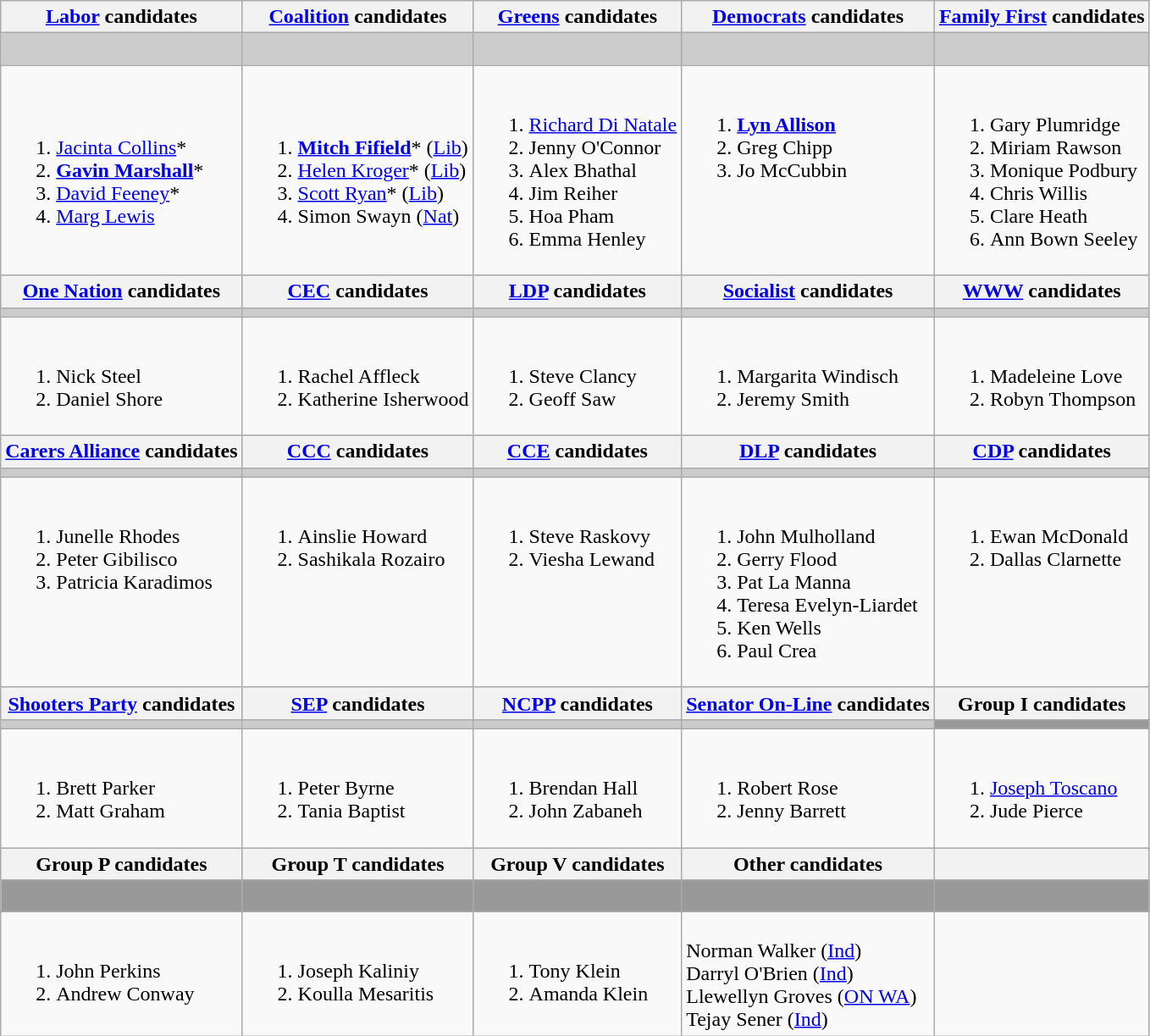<table class="wikitable">
<tr>
<th><a href='#'>Labor</a> candidates</th>
<th><a href='#'>Coalition</a> candidates</th>
<th><a href='#'>Greens</a> candidates</th>
<th><a href='#'>Democrats</a> candidates</th>
<th><a href='#'>Family First</a> candidates</th>
</tr>
<tr style="background:#ccc;">
<td></td>
<td></td>
<td></td>
<td></td>
<td> </td>
</tr>
<tr>
<td><br><ol><li><a href='#'>Jacinta Collins</a>*</li><li><strong><a href='#'>Gavin Marshall</a></strong>*</li><li><a href='#'>David Feeney</a>*</li><li><a href='#'>Marg Lewis</a></li></ol></td>
<td><br><ol><li><strong><a href='#'>Mitch Fifield</a></strong>* (<a href='#'>Lib</a>)</li><li><a href='#'>Helen Kroger</a>* (<a href='#'>Lib</a>)</li><li><a href='#'>Scott Ryan</a>* (<a href='#'>Lib</a>)</li><li>Simon Swayn (<a href='#'>Nat</a>)</li></ol></td>
<td valign=top><br><ol><li><a href='#'>Richard Di Natale</a></li><li>Jenny O'Connor</li><li>Alex Bhathal</li><li>Jim Reiher</li><li>Hoa Pham</li><li>Emma Henley</li></ol></td>
<td valign=top><br><ol><li><strong><a href='#'>Lyn Allison</a></strong></li><li>Greg Chipp</li><li>Jo McCubbin</li></ol></td>
<td valign=top><br><ol><li>Gary Plumridge</li><li>Miriam Rawson</li><li>Monique Podbury</li><li>Chris Willis</li><li>Clare Heath</li><li>Ann Bown Seeley</li></ol></td>
</tr>
<tr style="background:#ccc;">
<th><a href='#'>One Nation</a> candidates</th>
<th><a href='#'>CEC</a> candidates</th>
<th><a href='#'>LDP</a> candidates</th>
<th><a href='#'>Socialist</a> candidates</th>
<th><a href='#'>WWW</a> candidates</th>
</tr>
<tr style="background:#ccc;">
<td></td>
<td></td>
<td></td>
<td></td>
<td></td>
</tr>
<tr>
<td valign=top><br><ol><li>Nick Steel</li><li>Daniel Shore</li></ol></td>
<td valign=top><br><ol><li>Rachel Affleck</li><li>Katherine Isherwood</li></ol></td>
<td valign=top><br><ol><li>Steve Clancy</li><li>Geoff Saw</li></ol></td>
<td valign=top><br><ol><li>Margarita Windisch</li><li>Jeremy Smith</li></ol></td>
<td valign=top><br><ol><li>Madeleine Love</li><li>Robyn Thompson</li></ol></td>
</tr>
<tr style="background:#ccc;">
<th><a href='#'>Carers Alliance</a> candidates</th>
<th><a href='#'>CCC</a> candidates</th>
<th><a href='#'>CCE</a> candidates</th>
<th><a href='#'>DLP</a> candidates</th>
<th><a href='#'>CDP</a> candidates</th>
</tr>
<tr style="background:#ccc;">
<td></td>
<td></td>
<td></td>
<td></td>
<td></td>
</tr>
<tr>
<td valign=top><br><ol><li>Junelle Rhodes</li><li>Peter Gibilisco</li><li>Patricia Karadimos</li></ol></td>
<td valign=top><br><ol><li>Ainslie Howard</li><li>Sashikala Rozairo</li></ol></td>
<td valign=top><br><ol><li>Steve Raskovy</li><li>Viesha Lewand</li></ol></td>
<td valign=top><br><ol><li>John Mulholland</li><li>Gerry Flood</li><li>Pat La Manna</li><li>Teresa Evelyn-Liardet</li><li>Ken Wells</li><li>Paul Crea</li></ol></td>
<td valign=top><br><ol><li>Ewan McDonald</li><li>Dallas Clarnette</li></ol></td>
</tr>
<tr style="background:#ccc;">
<th><a href='#'>Shooters Party</a> candidates</th>
<th><a href='#'>SEP</a> candidates</th>
<th><a href='#'>NCPP</a> candidates</th>
<th><a href='#'>Senator On-Line</a> candidates</th>
<th>Group I candidates</th>
</tr>
<tr style="background:#ccc;">
<td></td>
<td></td>
<td></td>
<td></td>
<td style="background:#999;"></td>
</tr>
<tr>
<td valign=top><br><ol><li>Brett Parker</li><li>Matt Graham</li></ol></td>
<td valign=top><br><ol><li>Peter Byrne</li><li>Tania Baptist</li></ol></td>
<td valign=top><br><ol><li>Brendan Hall</li><li>John Zabaneh</li></ol></td>
<td valign=top><br><ol><li>Robert Rose</li><li>Jenny Barrett</li></ol></td>
<td valign=top><br><ol><li><a href='#'>Joseph Toscano</a></li><li>Jude Pierce</li></ol></td>
</tr>
<tr style="background:#ccc;">
<th>Group P candidates</th>
<th>Group T candidates</th>
<th>Group V candidates</th>
<th>Other candidates</th>
<th></th>
</tr>
<tr style=" background:#999;">
<td></td>
<td style="background:#999;"></td>
<td style="background:#999;"></td>
<td style="background:#999;"></td>
<td style="background:#999;"> </td>
</tr>
<tr>
<td valign=top><br><ol><li>John Perkins</li><li>Andrew Conway</li></ol></td>
<td valign=top><br><ol><li>Joseph Kaliniy</li><li>Koulla Mesaritis</li></ol></td>
<td valign=top><br><ol><li>Tony Klein</li><li>Amanda Klein</li></ol></td>
<td valign=top><br>Norman Walker (<a href='#'>Ind</a>)<br>
Darryl O'Brien (<a href='#'>Ind</a>)<br>
Llewellyn Groves (<a href='#'>ON WA</a>)<br>
Tejay Sener (<a href='#'>Ind</a>)<br></td>
</tr>
</table>
